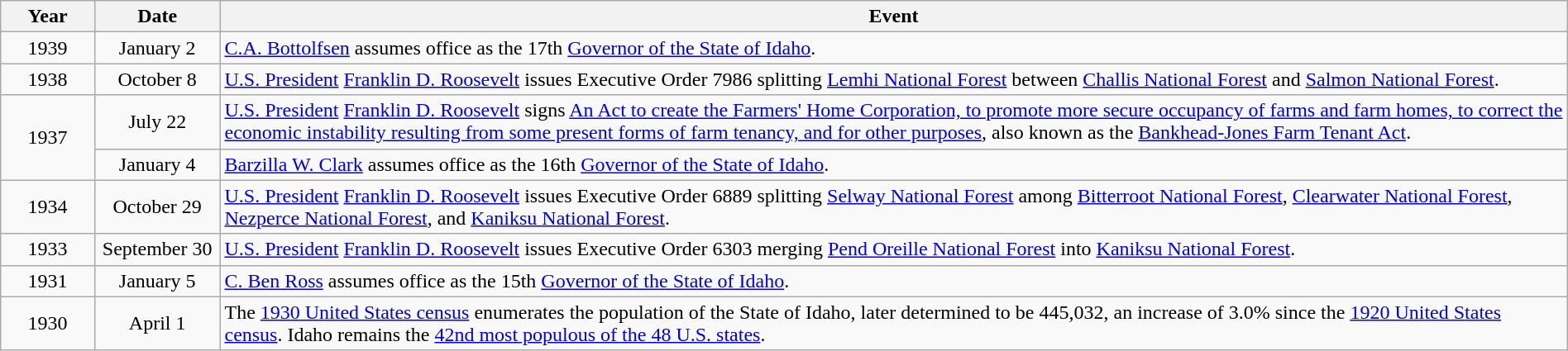<table class="wikitable" style="width:100%;">
<tr>
<th style="width:6%">Year</th>
<th style="width:8%">Date</th>
<th style="width:86%">Event</th>
</tr>
<tr>
<td align=center rowspan=1>1939</td>
<td align=center>January 2</td>
<td><a href='#'>C.A. Bottolfsen</a> assumes office as the 17th <a href='#'>Governor of the State of Idaho</a>.</td>
</tr>
<tr>
<td align=center rowspan=1>1938</td>
<td align=center>October 8</td>
<td><a href='#'>U.S. President</a> <a href='#'>Franklin D. Roosevelt</a> issues Executive Order 7986 splitting <a href='#'>Lemhi National Forest</a> between <a href='#'>Challis National Forest</a> and <a href='#'>Salmon National Forest</a>.</td>
</tr>
<tr>
<td align=center rowspan=2>1937</td>
<td align=center>July 22</td>
<td><a href='#'>U.S. President</a> <a href='#'>Franklin D. Roosevelt</a> signs <a href='#'>An Act to create the Farmers' Home Corporation, to promote more secure occupancy of farms and farm homes, to correct the economic instability resulting from some present forms of farm tenancy, and for other purposes</a>, also known as the <a href='#'>Bankhead-Jones Farm Tenant Act</a>.</td>
</tr>
<tr>
<td align=center>January 4</td>
<td><a href='#'>Barzilla W. Clark</a> assumes office as the 16th <a href='#'>Governor of the State of Idaho</a>.</td>
</tr>
<tr>
<td align=center rowspan=1>1934</td>
<td align=center>October 29</td>
<td><a href='#'>U.S. President</a> <a href='#'>Franklin D. Roosevelt</a> issues Executive Order 6889 splitting <a href='#'>Selway National Forest</a> among <a href='#'>Bitterroot National Forest</a>, <a href='#'>Clearwater National Forest</a>, <a href='#'>Nezperce National Forest</a>, and <a href='#'>Kaniksu National Forest</a>.</td>
</tr>
<tr>
<td align=center rowspan=1>1933</td>
<td align=center>September 30</td>
<td><a href='#'>U.S. President</a> <a href='#'>Franklin D. Roosevelt</a> issues Executive Order 6303 merging <a href='#'>Pend Oreille National Forest</a> into <a href='#'>Kaniksu National Forest</a>.</td>
</tr>
<tr>
<td align=center rowspan=1>1931</td>
<td align=center>January 5</td>
<td><a href='#'>C. Ben Ross</a> assumes office as the 15th <a href='#'>Governor of the State of Idaho</a>.</td>
</tr>
<tr>
<td align=center rowspan=1>1930</td>
<td align=center>April 1</td>
<td>The <a href='#'>1930 United States census</a> enumerates the population of the State of Idaho, later determined to be 445,032, an increase of 3.0% since the <a href='#'>1920 United States census</a>. Idaho remains the <a href='#'>42nd most populous of the 48 U.S. states</a>.</td>
</tr>
</table>
